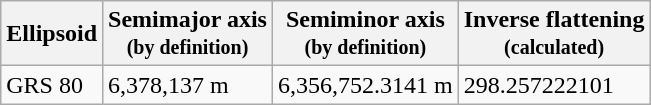<table class="wikitable">
<tr>
<th>Ellipsoid</th>
<th>Semimajor axis<br><small>(by definition)</small></th>
<th>Semiminor axis<br><small>(by definition)</small></th>
<th>Inverse flattening<br><small>(calculated)</small></th>
</tr>
<tr>
<td>GRS 80</td>
<td>6,378,137 m</td>
<td>6,356,752.3141 m</td>
<td>298.257222101</td>
</tr>
</table>
